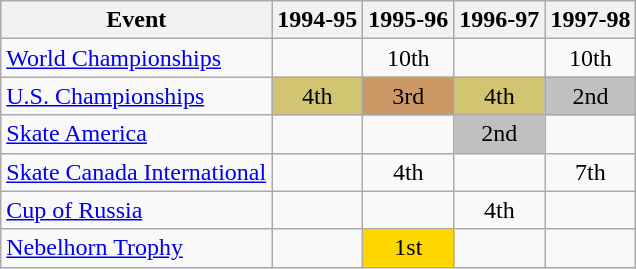<table class="wikitable">
<tr>
<th>Event</th>
<th>1994-95</th>
<th>1995-96</th>
<th>1996-97</th>
<th>1997-98</th>
</tr>
<tr>
<td><a href='#'>World Championships</a></td>
<td></td>
<td align="center">10th</td>
<td></td>
<td align="center">10th</td>
</tr>
<tr>
<td><a href='#'>U.S. Championships</a></td>
<td align="center" bgcolor="d1c571">4th</td>
<td align="center" bgcolor="cc9966">3rd</td>
<td align="center" bgcolor="d1c571">4th</td>
<td align="center" bgcolor="silver">2nd</td>
</tr>
<tr>
<td><a href='#'>Skate America</a></td>
<td></td>
<td></td>
<td align="center" bgcolor="silver">2nd</td>
<td></td>
</tr>
<tr>
<td><a href='#'>Skate Canada International</a></td>
<td></td>
<td align="center">4th</td>
<td></td>
<td align="center">7th</td>
</tr>
<tr>
<td><a href='#'>Cup of Russia</a></td>
<td></td>
<td></td>
<td align="center">4th</td>
<td></td>
</tr>
<tr>
<td><a href='#'>Nebelhorn Trophy</a></td>
<td></td>
<td align="center" bgcolor="gold">1st</td>
<td></td>
<td></td>
</tr>
</table>
